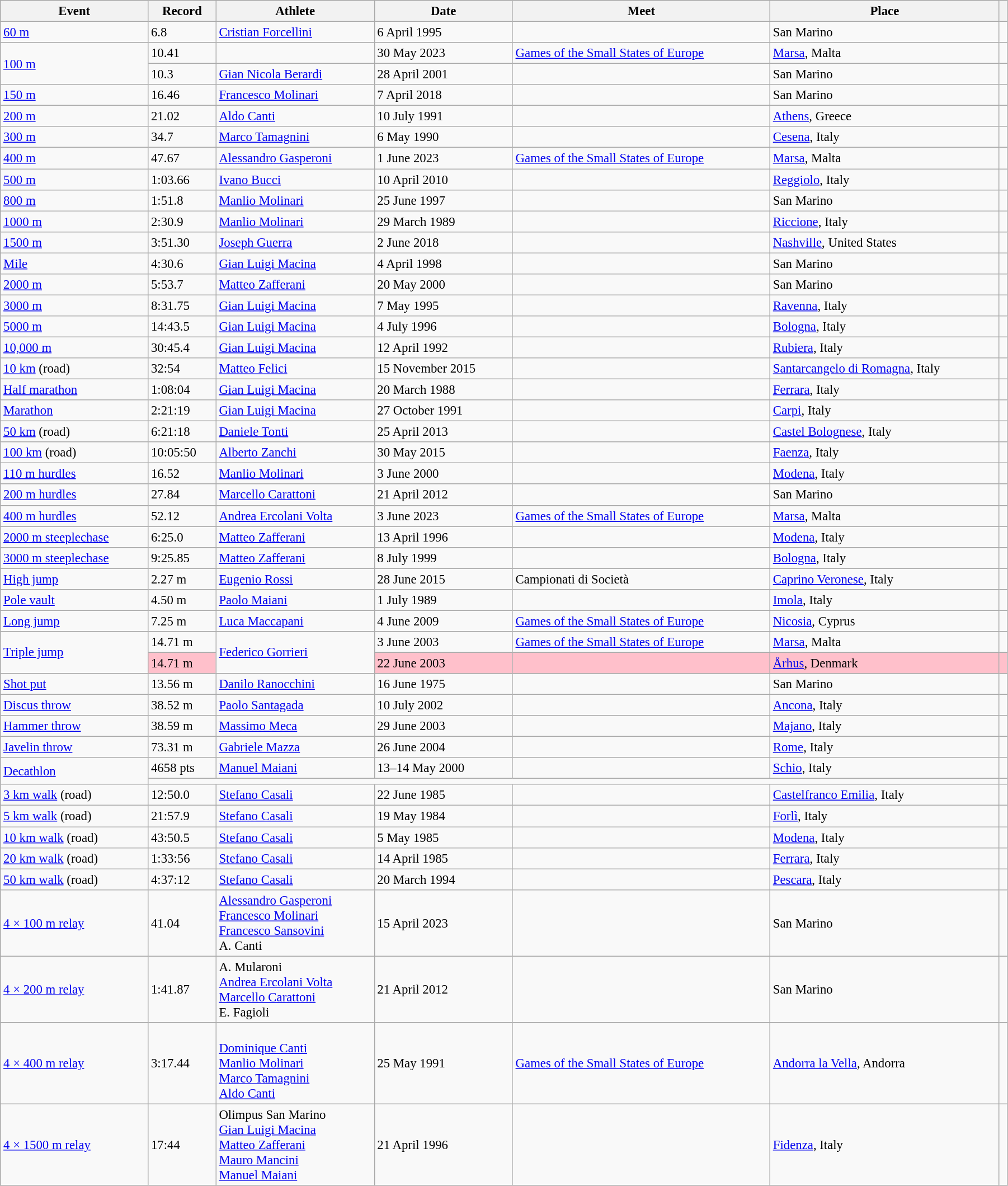<table class="wikitable" style="font-size:95%; width: 95%;">
<tr>
<th>Event</th>
<th>Record</th>
<th>Athlete</th>
<th>Date</th>
<th>Meet</th>
<th>Place</th>
<th></th>
</tr>
<tr>
<td><a href='#'>60 m</a></td>
<td>6.8</td>
<td><a href='#'>Cristian Forcellini</a></td>
<td>6 April 1995</td>
<td></td>
<td>San Marino</td>
<td></td>
</tr>
<tr>
<td rowspan=2><a href='#'>100 m</a></td>
<td>10.41 </td>
<td></td>
<td>30 May 2023</td>
<td><a href='#'>Games of the Small States of Europe</a></td>
<td><a href='#'>Marsa</a>, Malta</td>
<td></td>
</tr>
<tr>
<td>10.3 </td>
<td><a href='#'>Gian Nicola Berardi</a></td>
<td>28 April 2001</td>
<td></td>
<td>San Marino</td>
<td></td>
</tr>
<tr>
<td><a href='#'>150 m</a></td>
<td>16.46</td>
<td><a href='#'>Francesco Molinari</a></td>
<td>7 April 2018</td>
<td></td>
<td>San Marino</td>
<td></td>
</tr>
<tr>
<td><a href='#'>200 m</a></td>
<td>21.02</td>
<td><a href='#'>Aldo Canti</a></td>
<td>10 July 1991</td>
<td></td>
<td><a href='#'>Athens</a>, Greece</td>
<td></td>
</tr>
<tr>
<td><a href='#'>300 m</a></td>
<td>34.7</td>
<td><a href='#'>Marco Tamagnini</a></td>
<td>6 May 1990</td>
<td></td>
<td><a href='#'>Cesena</a>, Italy</td>
<td></td>
</tr>
<tr>
<td><a href='#'>400 m</a></td>
<td>47.67</td>
<td><a href='#'>Alessandro Gasperoni</a></td>
<td>1 June 2023</td>
<td><a href='#'>Games of the Small States of Europe</a></td>
<td><a href='#'>Marsa</a>, Malta</td>
<td></td>
</tr>
<tr>
<td><a href='#'>500 m</a></td>
<td>1:03.66</td>
<td><a href='#'>Ivano Bucci</a></td>
<td>10 April 2010</td>
<td></td>
<td><a href='#'>Reggiolo</a>, Italy</td>
<td></td>
</tr>
<tr>
<td><a href='#'>800 m</a></td>
<td>1:51.8</td>
<td><a href='#'>Manlio Molinari</a></td>
<td>25 June 1997</td>
<td></td>
<td>San Marino</td>
<td></td>
</tr>
<tr>
<td><a href='#'>1000 m</a></td>
<td>2:30.9</td>
<td><a href='#'>Manlio Molinari</a></td>
<td>29 March 1989</td>
<td></td>
<td><a href='#'>Riccione</a>, Italy</td>
<td></td>
</tr>
<tr>
<td><a href='#'>1500 m</a></td>
<td>3:51.30</td>
<td><a href='#'>Joseph Guerra</a></td>
<td>2 June 2018</td>
<td></td>
<td><a href='#'>Nashville</a>, United States</td>
<td></td>
</tr>
<tr>
<td><a href='#'>Mile</a></td>
<td>4:30.6 </td>
<td><a href='#'>Gian Luigi Macina</a></td>
<td>4 April 1998</td>
<td></td>
<td>San Marino</td>
<td></td>
</tr>
<tr>
<td><a href='#'>2000 m</a></td>
<td>5:53.7 </td>
<td><a href='#'>Matteo Zafferani</a></td>
<td>20 May 2000</td>
<td></td>
<td>San Marino</td>
<td></td>
</tr>
<tr>
<td><a href='#'>3000 m</a></td>
<td>8:31.75</td>
<td><a href='#'>Gian Luigi Macina</a></td>
<td>7 May 1995</td>
<td></td>
<td><a href='#'>Ravenna</a>, Italy</td>
<td></td>
</tr>
<tr>
<td><a href='#'>5000 m</a></td>
<td>14:43.5 </td>
<td><a href='#'>Gian Luigi Macina</a></td>
<td>4 July 1996</td>
<td></td>
<td><a href='#'>Bologna</a>, Italy</td>
<td></td>
</tr>
<tr>
<td><a href='#'>10,000 m</a></td>
<td>30:45.4 </td>
<td><a href='#'>Gian Luigi Macina</a></td>
<td>12 April 1992</td>
<td></td>
<td><a href='#'>Rubiera</a>, Italy</td>
<td></td>
</tr>
<tr>
<td><a href='#'>10 km</a> (road)</td>
<td>32:54</td>
<td><a href='#'>Matteo Felici</a></td>
<td>15 November 2015</td>
<td></td>
<td><a href='#'>Santarcangelo di Romagna</a>, Italy</td>
<td></td>
</tr>
<tr>
<td><a href='#'>Half marathon</a></td>
<td>1:08:04</td>
<td><a href='#'>Gian Luigi Macina</a></td>
<td>20 March 1988</td>
<td></td>
<td><a href='#'>Ferrara</a>, Italy</td>
<td></td>
</tr>
<tr>
<td><a href='#'>Marathon</a></td>
<td>2:21:19</td>
<td><a href='#'>Gian Luigi Macina</a></td>
<td>27 October 1991</td>
<td></td>
<td><a href='#'>Carpi</a>, Italy</td>
<td></td>
</tr>
<tr>
<td><a href='#'>50 km</a> (road)</td>
<td>6:21:18</td>
<td><a href='#'>Daniele Tonti</a></td>
<td>25 April 2013</td>
<td></td>
<td><a href='#'>Castel Bolognese</a>, Italy</td>
<td></td>
</tr>
<tr>
<td><a href='#'>100 km</a> (road)</td>
<td>10:05:50</td>
<td><a href='#'>Alberto Zanchi</a></td>
<td>30 May 2015</td>
<td></td>
<td><a href='#'>Faenza</a>, Italy</td>
<td></td>
</tr>
<tr>
<td><a href='#'>110 m hurdles</a></td>
<td>16.52</td>
<td><a href='#'>Manlio Molinari</a></td>
<td>3 June 2000</td>
<td></td>
<td><a href='#'>Modena</a>, Italy</td>
<td></td>
</tr>
<tr>
<td><a href='#'>200 m hurdles</a></td>
<td>27.84</td>
<td><a href='#'>Marcello Carattoni</a></td>
<td>21 April 2012</td>
<td></td>
<td>San Marino</td>
<td></td>
</tr>
<tr>
<td><a href='#'>400 m hurdles</a></td>
<td>52.12</td>
<td><a href='#'>Andrea Ercolani Volta</a></td>
<td>3 June 2023</td>
<td><a href='#'>Games of the Small States of Europe</a></td>
<td><a href='#'>Marsa</a>, Malta</td>
<td></td>
</tr>
<tr>
<td><a href='#'>2000 m steeplechase</a></td>
<td>6:25.0</td>
<td><a href='#'>Matteo Zafferani</a></td>
<td>13 April 1996</td>
<td></td>
<td><a href='#'>Modena</a>, Italy</td>
<td></td>
</tr>
<tr>
<td><a href='#'>3000 m steeplechase</a></td>
<td>9:25.85</td>
<td><a href='#'>Matteo Zafferani</a></td>
<td>8 July 1999</td>
<td></td>
<td><a href='#'>Bologna</a>, Italy</td>
<td></td>
</tr>
<tr>
<td><a href='#'>High jump</a></td>
<td>2.27 m</td>
<td><a href='#'>Eugenio Rossi</a></td>
<td>28 June 2015</td>
<td>Campionati di Società</td>
<td><a href='#'>Caprino Veronese</a>, Italy</td>
<td></td>
</tr>
<tr>
<td><a href='#'>Pole vault</a></td>
<td>4.50 m</td>
<td><a href='#'>Paolo Maiani</a></td>
<td>1 July 1989</td>
<td></td>
<td><a href='#'>Imola</a>, Italy</td>
<td></td>
</tr>
<tr>
<td><a href='#'>Long jump</a></td>
<td>7.25 m </td>
<td><a href='#'>Luca Maccapani</a></td>
<td>4 June 2009</td>
<td><a href='#'>Games of the Small States of Europe</a></td>
<td><a href='#'>Nicosia</a>, Cyprus</td>
<td></td>
</tr>
<tr>
<td rowspan=2><a href='#'>Triple jump</a></td>
<td>14.71 m </td>
<td rowspan=2><a href='#'>Federico Gorrieri</a></td>
<td>3 June 2003</td>
<td><a href='#'>Games of the Small States of Europe</a></td>
<td><a href='#'>Marsa</a>, Malta</td>
<td></td>
</tr>
<tr style="background:pink">
<td>14.71 m </td>
<td>22 June 2003</td>
<td></td>
<td><a href='#'>Århus</a>, Denmark</td>
<td></td>
</tr>
<tr>
<td><a href='#'>Shot put</a></td>
<td>13.56 m</td>
<td><a href='#'>Danilo Ranocchini</a></td>
<td>16 June 1975</td>
<td></td>
<td>San Marino</td>
<td></td>
</tr>
<tr>
<td><a href='#'>Discus throw</a></td>
<td>38.52 m</td>
<td><a href='#'>Paolo Santagada</a></td>
<td>10 July 2002</td>
<td></td>
<td><a href='#'>Ancona</a>, Italy</td>
<td></td>
</tr>
<tr>
<td><a href='#'>Hammer throw</a></td>
<td>38.59 m</td>
<td><a href='#'>Massimo Meca</a></td>
<td>29 June 2003</td>
<td></td>
<td><a href='#'>Majano</a>, Italy</td>
<td></td>
</tr>
<tr>
<td><a href='#'>Javelin throw</a></td>
<td>73.31 m</td>
<td><a href='#'>Gabriele Mazza</a></td>
<td>26 June 2004</td>
<td></td>
<td><a href='#'>Rome</a>, Italy</td>
<td></td>
</tr>
<tr>
<td rowspan=2><a href='#'>Decathlon</a></td>
<td>4658 pts</td>
<td><a href='#'>Manuel Maiani</a></td>
<td>13–14 May 2000</td>
<td></td>
<td><a href='#'>Schio</a>, Italy</td>
<td></td>
</tr>
<tr>
<td colspan=5></td>
<td></td>
</tr>
<tr>
<td><a href='#'>3 km walk</a> (road)</td>
<td>12:50.0</td>
<td><a href='#'>Stefano Casali</a></td>
<td>22 June 1985</td>
<td></td>
<td><a href='#'>Castelfranco Emilia</a>, Italy</td>
<td></td>
</tr>
<tr>
<td><a href='#'>5 km walk</a> (road)</td>
<td>21:57.9</td>
<td><a href='#'>Stefano Casali</a></td>
<td>19 May 1984</td>
<td></td>
<td><a href='#'>Forlì</a>, Italy</td>
<td></td>
</tr>
<tr>
<td><a href='#'>10 km walk</a> (road)</td>
<td>43:50.5</td>
<td><a href='#'>Stefano Casali</a></td>
<td>5 May 1985</td>
<td></td>
<td><a href='#'>Modena</a>, Italy</td>
<td></td>
</tr>
<tr>
<td><a href='#'>20 km walk</a> (road)</td>
<td>1:33:56</td>
<td><a href='#'>Stefano Casali</a></td>
<td>14 April 1985</td>
<td></td>
<td><a href='#'>Ferrara</a>, Italy</td>
<td></td>
</tr>
<tr>
<td><a href='#'>50 km walk</a> (road)</td>
<td>4:37:12</td>
<td><a href='#'>Stefano Casali</a></td>
<td>20 March 1994</td>
<td></td>
<td><a href='#'>Pescara</a>, Italy</td>
<td></td>
</tr>
<tr>
<td><a href='#'>4 × 100 m relay</a></td>
<td>41.04</td>
<td><a href='#'>Alessandro Gasperoni</a><br><a href='#'>Francesco Molinari</a><br><a href='#'>Francesco Sansovini</a><br>A. Canti</td>
<td>15 April 2023</td>
<td></td>
<td>San Marino</td>
<td></td>
</tr>
<tr>
<td><a href='#'>4 × 200 m relay</a></td>
<td>1:41.87</td>
<td>A. Mularoni<br><a href='#'>Andrea Ercolani Volta</a><br><a href='#'>Marcello Carattoni</a><br>E. Fagioli</td>
<td>21 April 2012</td>
<td></td>
<td>San Marino</td>
<td></td>
</tr>
<tr>
<td><a href='#'>4 × 400 m relay</a></td>
<td>3:17.44</td>
<td><br><a href='#'>Dominique Canti</a><br><a href='#'>Manlio Molinari</a><br><a href='#'>Marco Tamagnini</a><br><a href='#'>Aldo Canti</a></td>
<td>25 May 1991</td>
<td><a href='#'>Games of the Small States of Europe</a></td>
<td><a href='#'>Andorra la Vella</a>, Andorra</td>
<td></td>
</tr>
<tr>
<td><a href='#'>4 × 1500 m relay</a></td>
<td>17:44</td>
<td>Olimpus San Marino<br><a href='#'>Gian Luigi Macina</a><br><a href='#'>Matteo Zafferani</a><br><a href='#'>Mauro Mancini</a><br><a href='#'>Manuel Maiani</a></td>
<td>21 April 1996</td>
<td></td>
<td><a href='#'>Fidenza</a>, Italy</td>
<td></td>
</tr>
</table>
